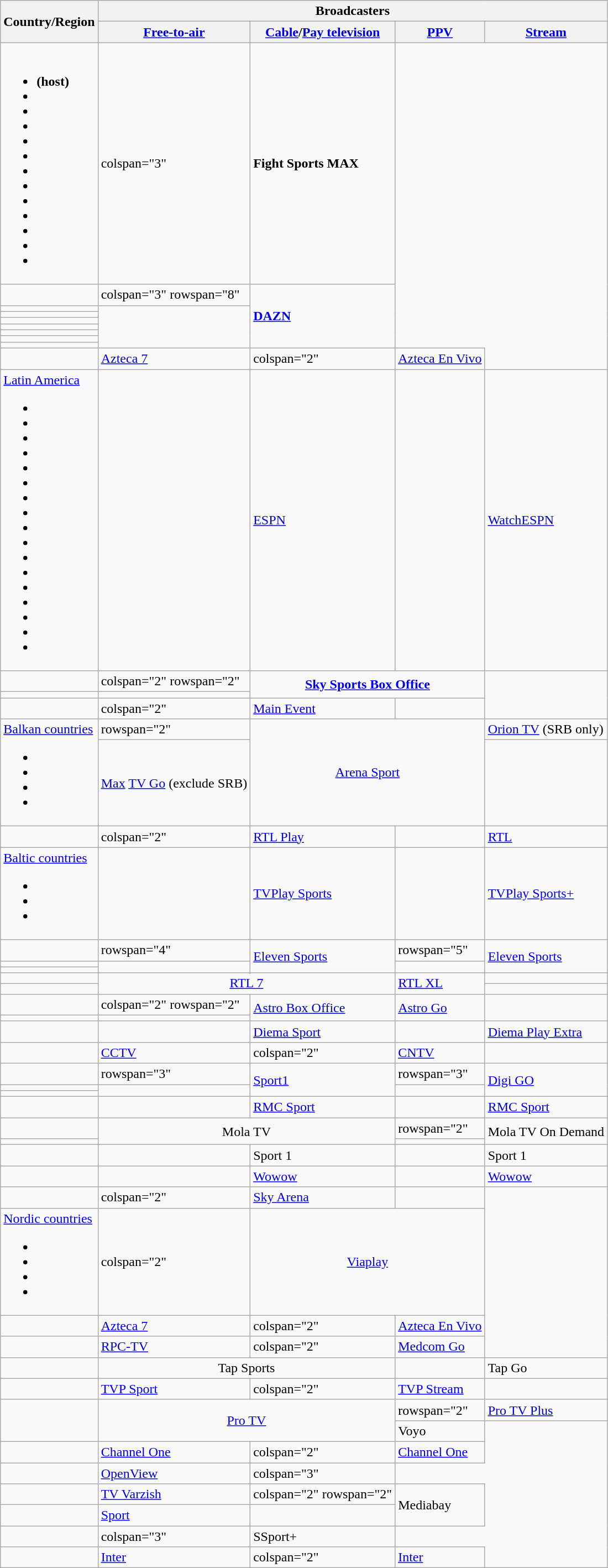<table class="wikitable">
<tr>
<th rowspan="2">Country/Region</th>
<th colspan="4">Broadcasters</th>
</tr>
<tr>
<th><a href='#'>Free-to-air</a></th>
<th><a href='#'>Cable</a><strong>/</strong><a href='#'>Pay television</a></th>
<th><a href='#'>PPV</a></th>
<th><a href='#'>Stream</a></th>
</tr>
<tr>
<td><strong></strong><br><ul><li><strong> (host)</strong></li><li></li><li></li><li></li><li></li><li></li><li></li><li></li><li></li><li></li><li></li><li></li><li></li></ul></td>
<td>colspan="3" </td>
<td><strong>Fight Sports MAX</strong></td>
</tr>
<tr>
<td><strong></strong></td>
<td>colspan="3" rowspan="8" </td>
<td rowspan="8"><strong><a href='#'>DAZN</a></strong></td>
</tr>
<tr>
<td></td>
</tr>
<tr>
<td></td>
</tr>
<tr>
<td></td>
</tr>
<tr>
<td></td>
</tr>
<tr>
<td></td>
</tr>
<tr>
<td></td>
</tr>
<tr>
<td></td>
</tr>
<tr>
<td></td>
<td><a href='#'>Azteca 7</a></td>
<td>colspan="2" </td>
<td><a href='#'>Azteca En Vivo</a></td>
</tr>
<tr>
<td><a href='#'>Latin America</a><br><ul><li></li><li></li><li></li><li></li><li></li><li></li><li></li><li></li><li></li><li></li><li><strong></strong></li><li></li><li></li><li></li><li></li><li></li><li></li></ul></td>
<td></td>
<td><a href='#'>ESPN</a></td>
<td></td>
<td><a href='#'>WatchESPN</a></td>
</tr>
<tr>
<td><strong></strong></td>
<td>colspan="2" rowspan="2" </td>
<td colspan="2" rowspan="2" align="center"><strong><a href='#'>Sky Sports Box Office</a></strong></td>
</tr>
<tr>
<td></td>
</tr>
<tr>
<td></td>
<td>colspan="2" </td>
<td><a href='#'>Main Event</a></td>
<td></td>
</tr>
<tr>
<td rowspan="2"><a href='#'>Balkan countries</a><br><ul><li></li><li></li><li></li><li></li></ul></td>
<td>rowspan="2" </td>
<td colspan="2" rowspan="3" align="center"><a href='#'>Arena Sport</a></td>
<td><a href='#'>Orion TV</a> (SRB only)</td>
</tr>
<tr>
<td rowspan="2"><a href='#'>Max</a> <a href='#'>TV Go</a> (exclude SRB)</td>
</tr>
<tr>
<td rowspan="2"></td>
<td rowspan="2"><a href='#'>RTL</a></td>
</tr>
<tr>
<td>colspan="2" </td>
<td><a href='#'>RTL Play</a></td>
</tr>
<tr>
<td><a href='#'>Baltic countries</a><br><ul><li></li><li></li><li></li></ul></td>
<td></td>
<td><a href='#'>TVPlay Sports</a></td>
<td></td>
<td><a href='#'>TVPlay Sports+</a></td>
</tr>
<tr>
<td></td>
<td>rowspan="4" </td>
<td rowspan="4"><a href='#'>Eleven Sports</a></td>
<td>rowspan="5" </td>
<td rowspan="4"><a href='#'>Eleven Sports</a></td>
</tr>
<tr>
<td></td>
</tr>
<tr>
<td></td>
</tr>
<tr>
<td rowspan="2"></td>
</tr>
<tr>
<td colspan="2" rowspan="2" align="center"><a href='#'>RTL 7</a></td>
<td rowspan="2"><a href='#'>RTL XL</a></td>
</tr>
<tr>
<td></td>
<td></td>
</tr>
<tr>
<td></td>
<td>colspan="2" rowspan="2" </td>
<td rowspan="2"><a href='#'>Astro Box Office</a></td>
<td rowspan="2"><a href='#'>Astro Go</a></td>
</tr>
<tr>
<td></td>
</tr>
<tr>
<td></td>
<td></td>
<td><a href='#'>Diema Sport</a></td>
<td></td>
<td><a href='#'>Diema Play Extra</a></td>
</tr>
<tr>
<td></td>
<td><a href='#'>CCTV</a></td>
<td>colspan="2" </td>
<td><a href='#'>CNTV</a></td>
</tr>
<tr>
<td></td>
<td>rowspan="3" </td>
<td rowspan="3"><a href='#'>Sport1</a></td>
<td>rowspan="3" </td>
<td rowspan="3"><a href='#'>Digi GO</a></td>
</tr>
<tr>
<td></td>
</tr>
<tr>
<td></td>
</tr>
<tr>
<td></td>
<td></td>
<td><a href='#'>RMC Sport</a></td>
<td></td>
<td><a href='#'>RMC Sport</a></td>
</tr>
<tr>
<td></td>
<td colspan="2" rowspan="2" align="center">Mola TV</td>
<td>rowspan="2" </td>
<td rowspan="2">Mola TV On Demand</td>
</tr>
<tr>
<td></td>
</tr>
<tr>
<td></td>
<td></td>
<td>Sport 1</td>
<td></td>
<td>Sport 1</td>
</tr>
<tr>
<td></td>
<td></td>
<td><a href='#'>Wowow</a></td>
<td></td>
<td><a href='#'>Wowow</a></td>
</tr>
<tr>
<td></td>
<td>colspan="2" </td>
<td><a href='#'>Sky Arena</a></td>
<td></td>
</tr>
<tr>
<td><a href='#'>Nordic countries</a><br><ul><li></li><li></li><li></li><li></li></ul></td>
<td>colspan="2" </td>
<td colspan="2" align="center"><a href='#'>Viaplay</a></td>
</tr>
<tr>
<td></td>
<td><a href='#'>Azteca 7</a></td>
<td>colspan="2" </td>
<td><a href='#'>Azteca En Vivo</a></td>
</tr>
<tr>
<td></td>
<td><a href='#'>RPC-TV</a></td>
<td>colspan="2" </td>
<td><a href='#'>Medcom Go</a></td>
</tr>
<tr>
<td></td>
<td colspan="2" align="center">Tap Sports</td>
<td></td>
<td>Tap Go</td>
</tr>
<tr>
<td></td>
<td><a href='#'>TVP Sport</a></td>
<td>colspan="2" </td>
<td><a href='#'>TVP Stream</a></td>
</tr>
<tr>
<td rowspan="2"></td>
<td colspan="2" rowspan="2" align="center"><a href='#'>Pro TV</a></td>
<td>rowspan="2"  </td>
<td><a href='#'>Pro TV Plus</a></td>
</tr>
<tr>
<td>Voyo</td>
</tr>
<tr>
<td></td>
<td><a href='#'>Channel One</a></td>
<td>colspan="2" </td>
<td><a href='#'>Channel One</a></td>
</tr>
<tr>
<td></td>
<td><a href='#'>OpenView</a></td>
<td>colspan="3" </td>
</tr>
<tr>
<td></td>
<td><a href='#'>TV Varzish</a></td>
<td>colspan="2" rowspan="2" </td>
<td rowspan="2">Mediabay</td>
</tr>
<tr>
<td></td>
<td><a href='#'>Sport</a></td>
</tr>
<tr>
<td></td>
<td>colspan="3" </td>
<td>SSport+</td>
</tr>
<tr>
<td></td>
<td><a href='#'>Inter</a></td>
<td>colspan="2" </td>
<td><a href='#'>Inter</a></td>
</tr>
</table>
